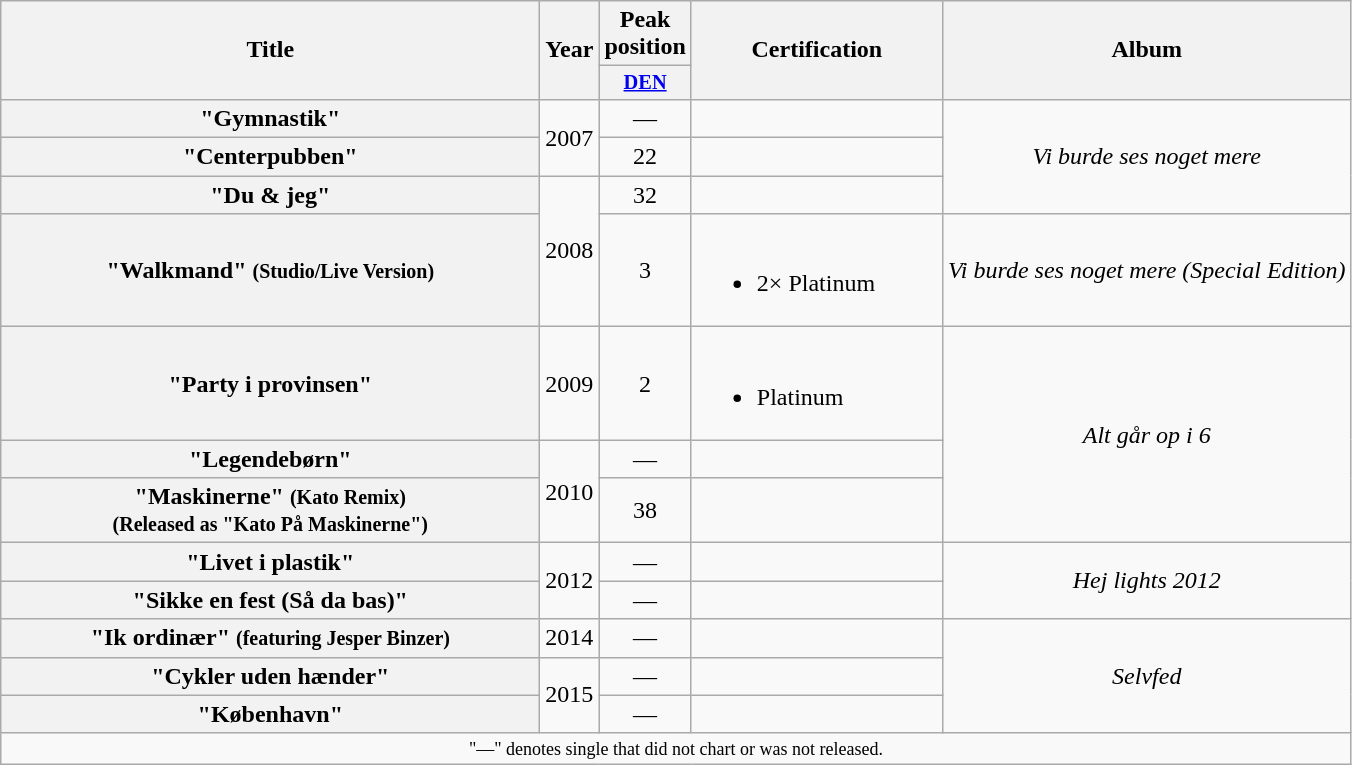<table class="wikitable plainrowheaders" style="text-align:center;">
<tr>
<th scope="col" rowspan="2" style="width:22em;">Title</th>
<th scope="col" rowspan="2">Year</th>
<th scope="col" colspan="1">Peak <br>position</th>
<th scope="col" rowspan="2" style="width:10em;">Certification</th>
<th scope="col" rowspan="2">Album</th>
</tr>
<tr>
<th scope="col" style="width:3em;font-size:85%;"><a href='#'>DEN</a><br></th>
</tr>
<tr>
<th scope="row">"Gymnastik"</th>
<td rowspan="2">2007</td>
<td>—</td>
<td></td>
<td rowspan="3"><em>Vi burde ses noget mere</em></td>
</tr>
<tr>
<th scope="row">"Centerpubben"</th>
<td>22</td>
<td></td>
</tr>
<tr>
<th scope="row">"Du & jeg"</th>
<td rowspan="2">2008</td>
<td>32</td>
<td></td>
</tr>
<tr>
<th scope="row">"Walkmand" <small>(Studio/Live Version)</small></th>
<td>3</td>
<td style="text-align:left;"><br><ul><li>2× Platinum</li></ul></td>
<td rowspan="1"><em>Vi burde ses noget mere (Special Edition)</em></td>
</tr>
<tr>
<th scope="row">"Party i provinsen"</th>
<td>2009</td>
<td>2</td>
<td style="text-align:left;"><br><ul><li>Platinum</li></ul></td>
<td rowspan="3"><em>Alt går op i 6</em></td>
</tr>
<tr>
<th scope="row">"Legendebørn"</th>
<td rowspan="2">2010</td>
<td>—</td>
<td></td>
</tr>
<tr>
<th scope="row">"Maskinerne" <small>(Kato Remix)</small><br><small>(Released as "Kato På Maskinerne")</small></th>
<td>38</td>
<td></td>
</tr>
<tr>
<th scope="row">"Livet i plastik"</th>
<td rowspan="2">2012</td>
<td>—</td>
<td style="text-align:left;"></td>
<td rowspan="2"><em>Hej lights 2012</em></td>
</tr>
<tr>
<th scope="row">"Sikke en fest (Så da bas)"</th>
<td>—</td>
<td style="text-align:left;"></td>
</tr>
<tr>
<th scope="row">"Ik ordinær" <small>(featuring Jesper Binzer)</small></th>
<td>2014</td>
<td>—</td>
<td style="text-align:left;"></td>
<td rowspan="3"><em>Selvfed</em></td>
</tr>
<tr>
<th scope="row">"Cykler uden hænder"</th>
<td rowspan="2">2015</td>
<td>—</td>
<td></td>
</tr>
<tr>
<th scope="row">"København"</th>
<td>—</td>
</tr>
<tr>
<td colspan="7" style="font-size:9pt;text-align:center;">"—" denotes single that did not chart or was not released.</td>
</tr>
</table>
